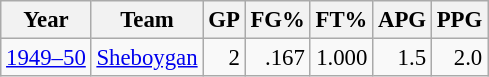<table class="wikitable sortable" style="font-size:95%; text-align:right;">
<tr>
<th>Year</th>
<th>Team</th>
<th>GP</th>
<th>FG%</th>
<th>FT%</th>
<th>APG</th>
<th>PPG</th>
</tr>
<tr>
<td style="text-align:left;"><a href='#'>1949–50</a></td>
<td style="text-align:left;"><a href='#'>Sheboygan</a></td>
<td>2</td>
<td>.167</td>
<td>1.000</td>
<td>1.5</td>
<td>2.0</td>
</tr>
</table>
